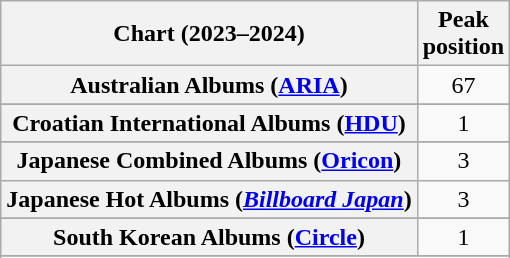<table class="wikitable plainrowheaders sortable" style="text-align:center">
<tr>
<th scope="col">Chart (2023–2024)</th>
<th scope="col">Peak<br>position</th>
</tr>
<tr>
<th scope="row">Australian Albums (<a href='#'>ARIA</a>)</th>
<td>67</td>
</tr>
<tr>
</tr>
<tr>
<th scope="row">Croatian International Albums (<a href='#'>HDU</a>)</th>
<td>1</td>
</tr>
<tr>
</tr>
<tr>
</tr>
<tr>
</tr>
<tr>
<th scope="row">Japanese Combined Albums (<a href='#'>Oricon</a>)</th>
<td>3</td>
</tr>
<tr>
<th scope="row">Japanese Hot Albums (<em><a href='#'>Billboard Japan</a></em>)</th>
<td>3</td>
</tr>
<tr>
</tr>
<tr>
</tr>
<tr>
<th scope="row">South Korean Albums (<a href='#'>Circle</a>)</th>
<td>1</td>
</tr>
<tr>
</tr>
<tr>
</tr>
<tr>
</tr>
</table>
